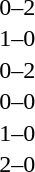<table cellspacing=1 width=70%>
<tr>
<th width=25%></th>
<th width=30%></th>
<th width=15%></th>
<th width=30%></th>
</tr>
<tr>
<td></td>
<td align=right></td>
<td align=center>0–2</td>
<td></td>
</tr>
<tr>
<td></td>
<td align=right></td>
<td align=center>1–0</td>
<td></td>
</tr>
<tr>
<td></td>
<td align=right></td>
<td align=center>0–2</td>
<td></td>
</tr>
<tr>
<td></td>
<td align=right></td>
<td align=center>0–0</td>
<td></td>
</tr>
<tr>
<td></td>
<td align=right></td>
<td align=center>1–0</td>
<td></td>
</tr>
<tr>
<td></td>
<td align=right></td>
<td align=center>2–0</td>
<td></td>
</tr>
</table>
